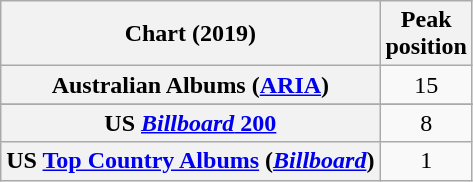<table class="wikitable sortable plainrowheaders" style="text-align:center">
<tr>
<th scope="col">Chart (2019)</th>
<th scope="col">Peak<br>position</th>
</tr>
<tr>
<th scope="row">Australian Albums (<a href='#'>ARIA</a>)</th>
<td>15</td>
</tr>
<tr>
</tr>
<tr>
<th scope="row">US <a href='#'><em>Billboard</em> 200</a></th>
<td>8</td>
</tr>
<tr>
<th scope="row">US <a href='#'>Top Country Albums</a> (<em><a href='#'>Billboard</a></em>)</th>
<td>1</td>
</tr>
</table>
